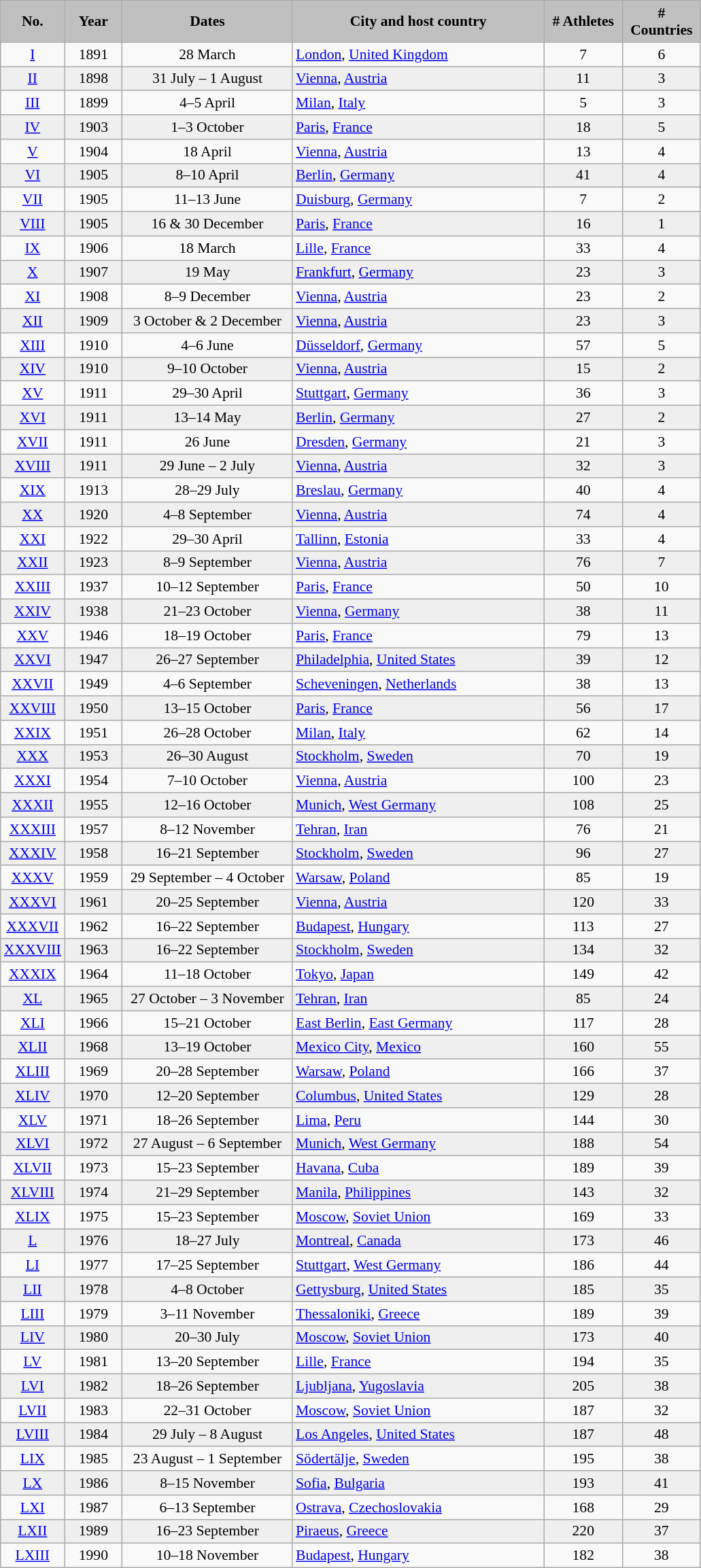<table class="wikitable" style="text-align:center; font-size:90%">
<tr>
<th style="width: 50px; background-color:#C0C0C0">No.</th>
<th style="width: 50px; background-color:#C0C0C0">Year</th>
<th style="width: 160px; background-color:#C0C0C0">Dates</th>
<th style="width: 240px; background-color:#C0C0C0">City and host country</th>
<th style="width: 70px; background-color:#C0C0C0"># Athletes</th>
<th style="width: 70px; background-color:#C0C0C0"># Countries</th>
</tr>
<tr>
<td><a href='#'>I</a></td>
<td>1891</td>
<td>28 March</td>
<td align="left"> <a href='#'>London</a>, <a href='#'>United Kingdom</a></td>
<td>7</td>
<td>6</td>
</tr>
<tr bgcolor="efefef">
<td><a href='#'>II</a></td>
<td>1898</td>
<td>31 July – 1 August</td>
<td align="left"> <a href='#'>Vienna</a>, <a href='#'>Austria</a></td>
<td>11</td>
<td>3</td>
</tr>
<tr>
<td><a href='#'>III</a></td>
<td>1899</td>
<td>4–5 April</td>
<td align="left"> <a href='#'>Milan</a>, <a href='#'>Italy</a></td>
<td>5</td>
<td>3</td>
</tr>
<tr bgcolor="efefef">
<td><a href='#'>IV</a></td>
<td>1903</td>
<td>1–3 October</td>
<td align="left"> <a href='#'>Paris</a>, <a href='#'>France</a></td>
<td>18</td>
<td>5</td>
</tr>
<tr>
<td><a href='#'>V</a></td>
<td>1904</td>
<td>18 April</td>
<td align="left"> <a href='#'>Vienna</a>, <a href='#'>Austria</a></td>
<td>13</td>
<td>4</td>
</tr>
<tr bgcolor="efefef">
<td><a href='#'>VI</a></td>
<td>1905</td>
<td>8–10 April</td>
<td align="left"> <a href='#'>Berlin</a>, <a href='#'>Germany</a></td>
<td>41</td>
<td>4</td>
</tr>
<tr>
<td><a href='#'>VII</a></td>
<td>1905</td>
<td>11–13 June</td>
<td align="left"> <a href='#'>Duisburg</a>, <a href='#'>Germany</a></td>
<td>7</td>
<td>2</td>
</tr>
<tr bgcolor="efefef">
<td><a href='#'>VIII</a></td>
<td>1905</td>
<td>16 & 30 December</td>
<td align="left"> <a href='#'>Paris</a>, <a href='#'>France</a></td>
<td>16</td>
<td>1</td>
</tr>
<tr>
<td><a href='#'>IX</a></td>
<td>1906</td>
<td>18 March</td>
<td align="left"> <a href='#'>Lille</a>, <a href='#'>France</a></td>
<td>33</td>
<td>4</td>
</tr>
<tr bgcolor="efefef">
<td><a href='#'>X</a></td>
<td>1907</td>
<td>19 May</td>
<td align="left"> <a href='#'>Frankfurt</a>, <a href='#'>Germany</a></td>
<td>23</td>
<td>3</td>
</tr>
<tr>
<td><a href='#'>XI</a></td>
<td>1908</td>
<td>8–9 December</td>
<td align="left"> <a href='#'>Vienna</a>, <a href='#'>Austria</a></td>
<td>23</td>
<td>2</td>
</tr>
<tr bgcolor="efefef">
<td><a href='#'>XII</a></td>
<td>1909</td>
<td>3 October & 2 December</td>
<td align="left"> <a href='#'>Vienna</a>, <a href='#'>Austria</a></td>
<td>23</td>
<td>3</td>
</tr>
<tr>
<td><a href='#'>XIII</a></td>
<td>1910</td>
<td>4–6 June</td>
<td align="left"> <a href='#'>Düsseldorf</a>, <a href='#'>Germany</a></td>
<td>57</td>
<td>5</td>
</tr>
<tr bgcolor="efefef">
<td><a href='#'>XIV</a></td>
<td>1910</td>
<td>9–10 October</td>
<td align="left"> <a href='#'>Vienna</a>, <a href='#'>Austria</a></td>
<td>15</td>
<td>2</td>
</tr>
<tr>
<td><a href='#'>XV</a></td>
<td>1911</td>
<td>29–30 April</td>
<td align="left"> <a href='#'>Stuttgart</a>, <a href='#'>Germany</a></td>
<td>36</td>
<td>3</td>
</tr>
<tr bgcolor="efefef">
<td><a href='#'>XVI</a></td>
<td>1911</td>
<td>13–14 May</td>
<td align="left"> <a href='#'>Berlin</a>, <a href='#'>Germany</a></td>
<td>27</td>
<td>2</td>
</tr>
<tr>
<td><a href='#'>XVII</a></td>
<td>1911</td>
<td>26 June</td>
<td align="left"> <a href='#'>Dresden</a>, <a href='#'>Germany</a></td>
<td>21</td>
<td>3</td>
</tr>
<tr bgcolor="efefef">
<td><a href='#'>XVIII</a></td>
<td>1911</td>
<td>29 June – 2 July</td>
<td align="left"> <a href='#'>Vienna</a>, <a href='#'>Austria</a></td>
<td>32</td>
<td>3</td>
</tr>
<tr>
<td><a href='#'>XIX</a></td>
<td>1913</td>
<td>28–29 July</td>
<td align="left"> <a href='#'>Breslau</a>, <a href='#'>Germany</a></td>
<td>40</td>
<td>4</td>
</tr>
<tr bgcolor="efefef">
<td><a href='#'>XX</a></td>
<td>1920</td>
<td>4–8 September</td>
<td align="left"> <a href='#'>Vienna</a>, <a href='#'>Austria</a></td>
<td>74</td>
<td>4</td>
</tr>
<tr>
<td><a href='#'>XXI</a></td>
<td>1922</td>
<td>29–30 April</td>
<td align="left"> <a href='#'>Tallinn</a>, <a href='#'>Estonia</a></td>
<td>33</td>
<td>4</td>
</tr>
<tr bgcolor="efefef">
<td><a href='#'>XXII</a></td>
<td>1923</td>
<td>8–9 September</td>
<td align="left"> <a href='#'>Vienna</a>, <a href='#'>Austria</a></td>
<td>76</td>
<td>7</td>
</tr>
<tr>
<td><a href='#'>XXIII</a></td>
<td>1937</td>
<td>10–12 September</td>
<td align="left"> <a href='#'>Paris</a>, <a href='#'>France</a></td>
<td>50</td>
<td>10</td>
</tr>
<tr bgcolor="efefef">
<td><a href='#'>XXIV</a></td>
<td>1938</td>
<td>21–23 October</td>
<td align="left"> <a href='#'>Vienna</a>, <a href='#'>Germany</a></td>
<td>38</td>
<td>11</td>
</tr>
<tr>
<td><a href='#'>XXV</a></td>
<td>1946</td>
<td>18–19 October</td>
<td align="left"> <a href='#'>Paris</a>, <a href='#'>France</a></td>
<td>79</td>
<td>13</td>
</tr>
<tr bgcolor="efefef">
<td><a href='#'>XXVI</a></td>
<td>1947</td>
<td>26–27 September</td>
<td align="left"> <a href='#'>Philadelphia</a>, <a href='#'>United States</a></td>
<td>39</td>
<td>12</td>
</tr>
<tr>
<td><a href='#'>XXVII</a></td>
<td>1949</td>
<td>4–6 September</td>
<td align="left"> <a href='#'>Scheveningen</a>, <a href='#'>Netherlands</a></td>
<td>38</td>
<td>13</td>
</tr>
<tr bgcolor="efefef">
<td><a href='#'>XXVIII</a></td>
<td>1950</td>
<td>13–15 October</td>
<td align="left"> <a href='#'>Paris</a>, <a href='#'>France</a></td>
<td>56</td>
<td>17</td>
</tr>
<tr>
<td><a href='#'>XXIX</a></td>
<td>1951</td>
<td>26–28 October</td>
<td align="left"> <a href='#'>Milan</a>, <a href='#'>Italy</a></td>
<td>62</td>
<td>14</td>
</tr>
<tr bgcolor="efefef">
<td><a href='#'>XXX</a></td>
<td>1953</td>
<td>26–30 August</td>
<td align="left"> <a href='#'>Stockholm</a>, <a href='#'>Sweden</a></td>
<td>70</td>
<td>19</td>
</tr>
<tr>
<td><a href='#'>XXXI</a></td>
<td>1954</td>
<td>7–10 October</td>
<td align="left"> <a href='#'>Vienna</a>, <a href='#'>Austria</a></td>
<td>100</td>
<td>23</td>
</tr>
<tr bgcolor="efefef">
<td><a href='#'>XXXII</a></td>
<td>1955</td>
<td>12–16 October</td>
<td align="left"> <a href='#'>Munich</a>, <a href='#'>West Germany</a></td>
<td>108</td>
<td>25</td>
</tr>
<tr>
<td><a href='#'>XXXIII</a></td>
<td>1957</td>
<td>8–12 November</td>
<td align="left"> <a href='#'>Tehran</a>, <a href='#'>Iran</a></td>
<td>76</td>
<td>21</td>
</tr>
<tr bgcolor="efefef">
<td><a href='#'>XXXIV</a></td>
<td>1958</td>
<td>16–21 September</td>
<td align="left"> <a href='#'>Stockholm</a>, <a href='#'>Sweden</a></td>
<td>96</td>
<td>27</td>
</tr>
<tr>
<td><a href='#'>XXXV</a></td>
<td>1959</td>
<td>29 September – 4 October</td>
<td align="left"> <a href='#'>Warsaw</a>, <a href='#'>Poland</a></td>
<td>85</td>
<td>19</td>
</tr>
<tr bgcolor="efefef">
<td><a href='#'>XXXVI</a></td>
<td>1961</td>
<td>20–25 September</td>
<td align="left"> <a href='#'>Vienna</a>, <a href='#'>Austria</a></td>
<td>120</td>
<td>33</td>
</tr>
<tr>
<td><a href='#'>XXXVII</a></td>
<td>1962</td>
<td>16–22 September</td>
<td align="left"> <a href='#'>Budapest</a>, <a href='#'>Hungary</a></td>
<td>113</td>
<td>27</td>
</tr>
<tr bgcolor="efefef">
<td><a href='#'>XXXVIII</a></td>
<td>1963</td>
<td>16–22 September</td>
<td align="left"> <a href='#'>Stockholm</a>, <a href='#'>Sweden</a></td>
<td>134</td>
<td>32</td>
</tr>
<tr>
<td><a href='#'>XXXIX</a></td>
<td>1964</td>
<td>11–18 October</td>
<td align="left"> <a href='#'>Tokyo</a>, <a href='#'>Japan</a></td>
<td>149</td>
<td>42</td>
</tr>
<tr bgcolor="efefef">
<td><a href='#'>XL</a></td>
<td>1965</td>
<td>27 October – 3 November</td>
<td align="left"> <a href='#'>Tehran</a>, <a href='#'>Iran</a></td>
<td>85</td>
<td>24</td>
</tr>
<tr>
<td><a href='#'>XLI</a></td>
<td>1966</td>
<td>15–21 October</td>
<td align="left"> <a href='#'>East Berlin</a>, <a href='#'>East Germany</a></td>
<td>117</td>
<td>28</td>
</tr>
<tr bgcolor="efefef">
<td><a href='#'>XLII</a></td>
<td>1968</td>
<td>13–19 October</td>
<td align="left"> <a href='#'>Mexico City</a>, <a href='#'>Mexico</a></td>
<td>160</td>
<td>55</td>
</tr>
<tr>
<td><a href='#'>XLIII</a></td>
<td>1969</td>
<td>20–28 September</td>
<td align="left"> <a href='#'>Warsaw</a>, <a href='#'>Poland</a></td>
<td>166</td>
<td>37</td>
</tr>
<tr bgcolor="efefef">
<td><a href='#'>XLIV</a></td>
<td>1970</td>
<td>12–20 September</td>
<td align="left"> <a href='#'>Columbus</a>, <a href='#'>United States</a></td>
<td>129</td>
<td>28</td>
</tr>
<tr>
<td><a href='#'>XLV</a></td>
<td>1971</td>
<td>18–26 September</td>
<td align="left"> <a href='#'>Lima</a>, <a href='#'>Peru</a></td>
<td>144</td>
<td>30</td>
</tr>
<tr bgcolor="efefef">
<td><a href='#'>XLVI</a></td>
<td>1972</td>
<td>27 August – 6 September</td>
<td align="left"> <a href='#'>Munich</a>, <a href='#'>West Germany</a></td>
<td>188</td>
<td>54</td>
</tr>
<tr>
<td><a href='#'>XLVII</a></td>
<td>1973</td>
<td>15–23 September</td>
<td align="left"> <a href='#'>Havana</a>, <a href='#'>Cuba</a></td>
<td>189</td>
<td>39</td>
</tr>
<tr bgcolor="efefef">
<td><a href='#'>XLVIII</a></td>
<td>1974</td>
<td>21–29 September</td>
<td align="left"> <a href='#'>Manila</a>, <a href='#'>Philippines</a></td>
<td>143</td>
<td>32</td>
</tr>
<tr>
<td><a href='#'>XLIX</a></td>
<td>1975</td>
<td>15–23 September</td>
<td align="left"> <a href='#'>Moscow</a>, <a href='#'>Soviet Union</a></td>
<td>169</td>
<td>33</td>
</tr>
<tr bgcolor="efefef">
<td><a href='#'>L</a></td>
<td>1976</td>
<td>18–27 July</td>
<td align="left"> <a href='#'>Montreal</a>, <a href='#'>Canada</a></td>
<td>173</td>
<td>46</td>
</tr>
<tr>
<td><a href='#'>LI</a></td>
<td>1977</td>
<td>17–25 September</td>
<td align="left"> <a href='#'>Stuttgart</a>, <a href='#'>West Germany</a></td>
<td>186</td>
<td>44</td>
</tr>
<tr bgcolor="efefef">
<td><a href='#'>LII</a></td>
<td>1978</td>
<td>4–8 October</td>
<td align="left"> <a href='#'>Gettysburg</a>, <a href='#'>United States</a></td>
<td>185</td>
<td>35</td>
</tr>
<tr>
<td><a href='#'>LIII</a></td>
<td>1979</td>
<td>3–11 November</td>
<td align="left"> <a href='#'>Thessaloniki</a>, <a href='#'>Greece</a></td>
<td>189</td>
<td>39</td>
</tr>
<tr bgcolor="efefef">
<td><a href='#'>LIV</a></td>
<td>1980</td>
<td>20–30 July</td>
<td align="left"> <a href='#'>Moscow</a>, <a href='#'>Soviet Union</a></td>
<td>173</td>
<td>40</td>
</tr>
<tr>
<td><a href='#'>LV</a></td>
<td>1981</td>
<td>13–20 September</td>
<td align="left"> <a href='#'>Lille</a>, <a href='#'>France</a></td>
<td>194</td>
<td>35</td>
</tr>
<tr bgcolor="efefef">
<td><a href='#'>LVI</a></td>
<td>1982</td>
<td>18–26 September</td>
<td align="left"> <a href='#'>Ljubljana</a>, <a href='#'>Yugoslavia</a></td>
<td>205</td>
<td>38</td>
</tr>
<tr>
<td><a href='#'>LVII</a></td>
<td>1983</td>
<td>22–31 October</td>
<td align="left"> <a href='#'>Moscow</a>, <a href='#'>Soviet Union</a></td>
<td>187</td>
<td>32</td>
</tr>
<tr bgcolor="efefef">
<td><a href='#'>LVIII</a></td>
<td>1984</td>
<td>29 July – 8 August</td>
<td align="left"> <a href='#'>Los Angeles</a>, <a href='#'>United States</a></td>
<td>187</td>
<td>48</td>
</tr>
<tr>
<td><a href='#'>LIX</a></td>
<td>1985</td>
<td>23 August – 1 September</td>
<td align="left"> <a href='#'>Södertälje</a>, <a href='#'>Sweden</a></td>
<td>195</td>
<td>38</td>
</tr>
<tr bgcolor="efefef">
<td><a href='#'>LX</a></td>
<td>1986</td>
<td>8–15 November</td>
<td align="left"> <a href='#'>Sofia</a>, <a href='#'>Bulgaria</a></td>
<td>193</td>
<td>41</td>
</tr>
<tr>
<td><a href='#'>LXI</a></td>
<td>1987</td>
<td>6–13 September</td>
<td align="left"> <a href='#'>Ostrava</a>, <a href='#'>Czechoslovakia</a></td>
<td>168</td>
<td>29</td>
</tr>
<tr bgcolor="efefef">
<td><a href='#'>LXII</a></td>
<td>1989</td>
<td>16–23 September</td>
<td align="left"> <a href='#'>Piraeus</a>, <a href='#'>Greece</a></td>
<td>220</td>
<td>37</td>
</tr>
<tr>
<td><a href='#'>LXIII</a></td>
<td>1990</td>
<td>10–18 November</td>
<td align="left"> <a href='#'>Budapest</a>, <a href='#'>Hungary</a></td>
<td>182</td>
<td>38</td>
</tr>
</table>
